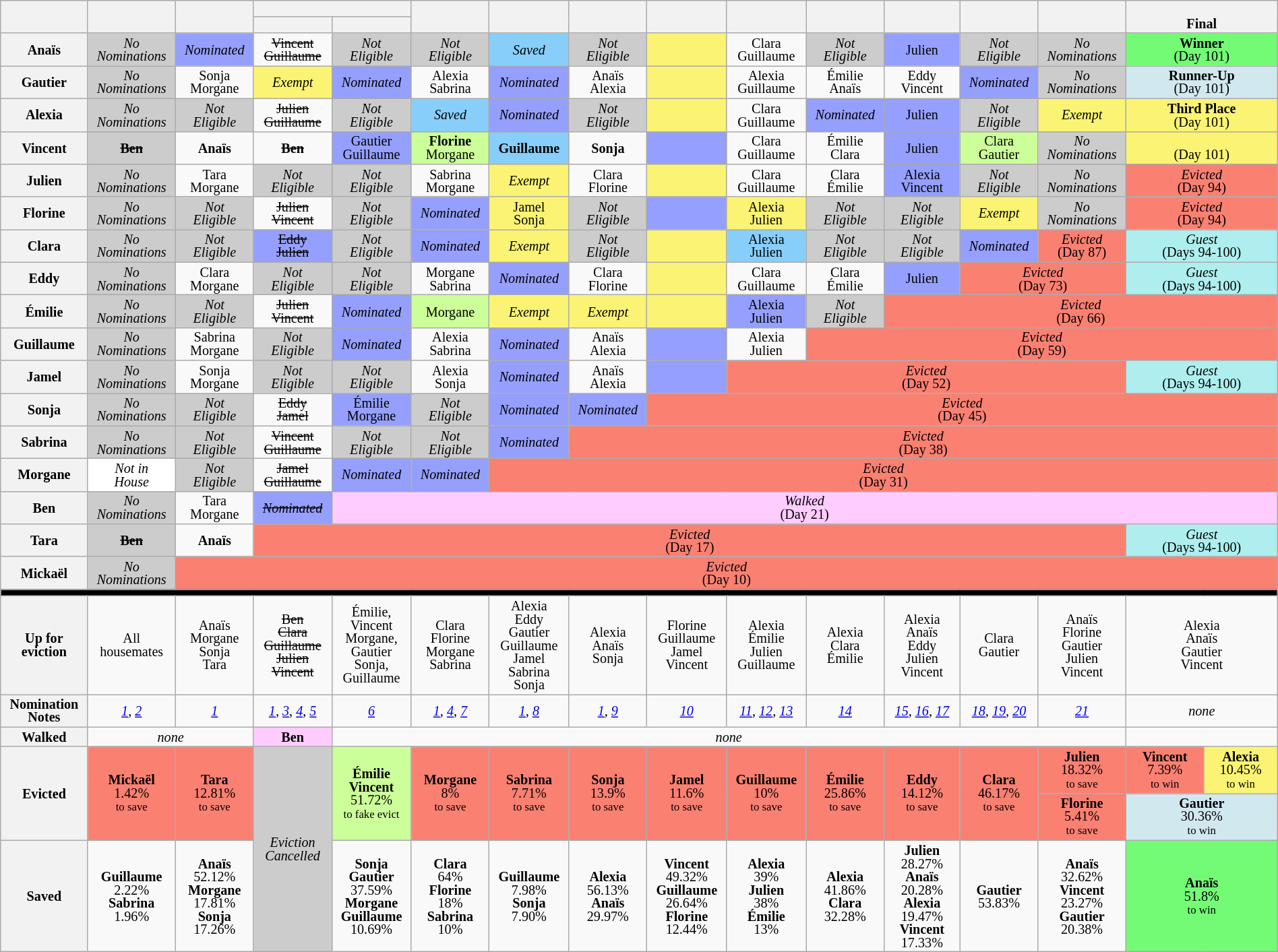<table class="wikitable" style="text-align:center; width:100%; font-size:84%; line-height:13px;">
<tr>
<th rowspan="2" style="width: 5%;"></th>
<th rowspan="2" style="width: 5%;"></th>
<th rowspan="2" style="width: 5%;"></th>
<th colspan="2" style="width: 10%;"></th>
<th rowspan="2" style="width: 5%;"></th>
<th rowspan="2" style="width: 5%;"></th>
<th rowspan="2" style="width: 5%;"></th>
<th rowspan="2" style="width: 5%;"></th>
<th rowspan="2" style="width: 5%;"></th>
<th rowspan="2" style="width: 5%;"></th>
<th rowspan="2" style="width: 5%;"></th>
<th rowspan="2" style="width: 5%;"></th>
<th rowspan="2" style="width: 5%;"></th>
<th rowspan="2" colspan="2" style="width: 10%;"><br>Final</th>
</tr>
<tr>
<th style="width: 5%;"></th>
<th style="width: 5%;"></th>
</tr>
<tr>
<th>Anaïs</th>
<td style="background:#CCCCCC; text-align:center"><em>No<br>Nominations</em></td>
<td style="background:#959ffd; text-align:center"><em>Nominated</em></td>
<td><s>Vincent<br>Guillaume</s></td>
<td style="background:#CCCCCC; text-align:center"><em>Not<br>Eligible</em></td>
<td style="background:#CCCCCC; text-align:center"><em>Not<br>Eligible</em></td>
<td style="background:#87CEFA; text-align:center"><em>Saved</em></td>
<td style="background:#CCCCCC; text-align:center"><em>Not<br>Eligible</em></td>
<td style="background:#FBF373;"><em></em></td>
<td>Clara<br>Guillaume</td>
<td style="background:#CCCCCC; text-align:center"><em>Not<br>Eligible</em></td>
<td style="background:#959ffd; text-align:center">Julien</td>
<td style="background:#CCCCCC; text-align:center"><em>Not<br>Eligible</em></td>
<td style="background:#CCCCCC; text-align:center"><em>No<br>Nominations</em></td>
<td colspan="2" style="background:#73FB76;"><strong>Winner</strong><br>(Day 101)</td>
</tr>
<tr>
<th>Gautier</th>
<td style="background:#CCCCCC; text-align:center"><em>No<br>Nominations</em></td>
<td>Sonja<br>Morgane</td>
<td style="background:#FBF373;"><em>Exempt</em></td>
<td style="background:#959ffd; text-align:center"><em>Nominated</em></td>
<td>Alexia<br>Sabrina</td>
<td style="background:#959ffd; text-align:center"><em>Nominated</em></td>
<td>Anaïs<br>Alexia</td>
<td style="background:#FBF373;"><em></em></td>
<td>Alexia<br>Guillaume</td>
<td>Émilie<br>Anaïs</td>
<td>Eddy<br>Vincent</td>
<td style="background:#959ffd; text-align:center"><em>Nominated</em></td>
<td style="background:#CCCCCC; text-align:center"><em>No<br>Nominations</em></td>
<td colspan="2" style="background:#D1E8EF;"><strong>Runner-Up</strong><br>(Day 101)</td>
</tr>
<tr>
<th>Alexia</th>
<td style="background:#CCCCCC; text-align:center"><em>No<br>Nominations</em></td>
<td style="background:#CCCCCC; text-align:center"><em>Not<br>Eligible</em></td>
<td><s>Julien<br>Guillaume</s></td>
<td style="background:#CCCCCC; text-align:center"><em>Not<br>Eligible</em></td>
<td style="background:#87CEFA; text-align:center"><em>Saved</em></td>
<td style="background:#959ffd; text-align:center"><em>Nominated</em></td>
<td style="background:#CCCCCC; text-align:center"><em>Not<br>Eligible</em></td>
<td style="background:#FBF373;"><em></em></td>
<td>Clara<br>Guillaume</td>
<td style="background:#959ffd; text-align:center"><em>Nominated</em></td>
<td style="background:#959ffd; text-align:center">Julien</td>
<td style="background:#CCCCCC; text-align:center"><em>Not<br>Eligible</em></td>
<td style="background:#FBF373;"><em>Exempt</em></td>
<td colspan="2" style="background:#FBF373;"><strong>Third Place</strong><br>(Day 101)</td>
</tr>
<tr>
<th>Vincent</th>
<td style="background:#CCCCCC; text-align:center"><s><strong>Ben</strong></s></td>
<td><strong>Anaïs</strong></td>
<td><s><strong>Ben</strong></s></td>
<td style="background:#959ffd; text-align:center">Gautier<br>Guillaume</td>
<td bgcolor="CCFF99"><strong>Florine</strong><br>Morgane</td>
<td style="background:#87CEFA; text-align:center"><strong>Guillaume</strong></td>
<td><strong>Sonja</strong></td>
<td style="background:#959ffd;"><em></em></td>
<td>Clara<br>Guillaume</td>
<td>Émilie<br>Clara</td>
<td style="background:#959ffd; text-align:center">Julien</td>
<td bgcolor="CCFF99">Clara<br>Gautier</td>
<td style="background:#CCCCCC; text-align:center"><em>No<br>Nominations</em></td>
<td colspan="2" style="background:#FBF373;"><strong></strong><br>(Day 101)</td>
</tr>
<tr>
<th>Julien</th>
<td style="background:#CCCCCC; text-align:center"><em>No<br>Nominations</em></td>
<td>Tara<br>Morgane</td>
<td style="background:#CCCCCC; text-align:center"><em>Not<br>Eligible</em></td>
<td style="background:#CCCCCC; text-align:center"><em>Not<br>Eligible</em></td>
<td>Sabrina<br>Morgane</td>
<td style="background:#FBF373;"><em>Exempt</em></td>
<td>Clara<br>Florine</td>
<td style="background:#FBF373;"><em></em></td>
<td>Clara<br>Guillaume</td>
<td>Clara<br>Émilie</td>
<td style="background:#959ffd; text-align:center">Alexia<br>Vincent</td>
<td style="background:#CCCCCC; text-align:center"><em>Not<br>Eligible</em></td>
<td style="background:#CCCCCC; text-align:center"><em>No<br>Nominations</em></td>
<td colspan="3" style="background:#fa8072"><em>Evicted</em><br>(Day 94)</td>
</tr>
<tr>
<th>Florine</th>
<td style="background:#CCCCCC; text-align:center"><em>No<br>Nominations</em></td>
<td style="background:#CCCCCC; text-align:center"><em>Not<br>Eligible</em></td>
<td><s>Julien<br>Vincent</s></td>
<td style="background:#CCCCCC; text-align:center"><em>Not<br>Eligible</em></td>
<td style="background:#959ffd; text-align:center"><em>Nominated</em></td>
<td style="background:#FBF373;">Jamel<br>Sonja</td>
<td style="background:#CCCCCC; text-align:center"><em>Not<br>Eligible</em></td>
<td style="background:#959ffd;"><em></em></td>
<td style="background:#FBF373; text-align:center">Alexia<br>Julien</td>
<td style="background:#CCCCCC; text-align:center"><em>Not<br>Eligible</em></td>
<td style="background:#CCCCCC; text-align:center"><em>Not<br>Eligible</em></td>
<td style="background:#FBF373;"><em>Exempt</em></td>
<td style="background:#CCCCCC; text-align:center"><em>No<br>Nominations</em></td>
<td colspan="2" style="background:#fa8072"><em>Evicted</em><br>(Day 94)</td>
</tr>
<tr>
<th>Clara</th>
<td style="background:#CCCCCC; text-align:center"><em>No<br>Nominations</em></td>
<td style="background:#CCCCCC; text-align:center"><em>Not<br>Eligible</em></td>
<td style="background:#959ffd; text-align:center"><s>Eddy<br>Julien</s></td>
<td style="background:#CCCCCC; text-align:center"><em>Not<br>Eligible</em></td>
<td style="background:#959ffd; text-align:center"><em>Nominated</em></td>
<td style="background:#FBF373;"><em>Exempt</em></td>
<td style="background:#CCCCCC; text-align:center"><em>Not<br>Eligible</em></td>
<td style="background:#FBF373;"><em></em></td>
<td style="background:#87CEFA; text-align:center">Alexia<br>Julien</td>
<td style="background:#CCCCCC; text-align:center"><em>Not<br>Eligible</em></td>
<td style="background:#CCCCCC; text-align:center"><em>Not<br>Eligible</em></td>
<td style="background:#959ffd; text-align:center"><em>Nominated</em></td>
<td style="background:#fa8072"><em>Evicted</em><br>(Day 87)</td>
<td colspan="2" style="background:#AFEEEE"><em>Guest</em><br>(Days 94-100)</td>
</tr>
<tr>
<th>Eddy</th>
<td style="background:#CCCCCC; text-align:center"><em>No<br>Nominations</em></td>
<td>Clara<br>Morgane</td>
<td style="background:#CCCCCC; text-align:center"><em>Not<br>Eligible</em></td>
<td style="background:#CCCCCC; text-align:center"><em>Not<br>Eligible</em></td>
<td>Morgane<br>Sabrina</td>
<td style="background:#959ffd; text-align:center"><em>Nominated</em></td>
<td>Clara<br>Florine</td>
<td style="background:#FBF373;"><em></em></td>
<td>Clara<br>Guillaume</td>
<td>Clara<br>Émilie</td>
<td style="background:#959ffd; text-align:center">Julien</td>
<td colspan="2" style="background:#fa8072"><em>Evicted</em><br>(Day 73)</td>
<td colspan="2" style="background:#AFEEEE"><em>Guest</em><br>(Days 94-100)</td>
</tr>
<tr>
<th>Émilie</th>
<td style="background:#CCCCCC; text-align:center"><em>No<br>Nominations</em></td>
<td style="background:#CCCCCC; text-align:center"><em>Not<br>Eligible</em></td>
<td><s>Julien<br>Vincent</s></td>
<td style="background:#959ffd; text-align:center"><em>Nominated</em></td>
<td bgcolor="CCFF99">Morgane</td>
<td style="background:#FBF373;"><em>Exempt</em></td>
<td style="background:#FBF373;"><em>Exempt</em></td>
<td style="background:#FBF373;"><em></em></td>
<td style="background:#959ffd; text-align:center">Alexia<br>Julien</td>
<td style="background:#CCCCCC; text-align:center"><em>Not<br>Eligible</em></td>
<td colspan="7" style="background:#fa8072"><em>Evicted</em><br>(Day 66)</td>
</tr>
<tr>
<th>Guillaume</th>
<td style="background:#CCCCCC; text-align:center"><em>No<br>Nominations</em></td>
<td>Sabrina<br>Morgane</td>
<td style="background:#CCCCCC; text-align:center"><em>Not<br>Eligible</em></td>
<td style="background:#959ffd; text-align:center"><em>Nominated</em></td>
<td>Alexia<br>Sabrina</td>
<td style="background:#959ffd; text-align:center"><em>Nominated</em></td>
<td>Anaïs<br>Alexia</td>
<td style="background:#959ffd;"><em></em></td>
<td>Alexia<br>Julien</td>
<td colspan="8" style="background:#fa8072"><em>Evicted</em><br>(Day 59)</td>
</tr>
<tr>
<th>Jamel</th>
<td style="background:#CCCCCC; text-align:center"><em>No<br>Nominations</em></td>
<td>Sonja<br>Morgane</td>
<td style="background:#CCCCCC; text-align:center"><em>Not<br>Eligible</em></td>
<td style="background:#CCCCCC; text-align:center"><em>Not<br>Eligible</em></td>
<td>Alexia<br>Sonja</td>
<td style="background:#959ffd; text-align:center"><em>Nominated</em></td>
<td>Anaïs<br>Alexia</td>
<td style="background:#959ffd;"><em></em></td>
<td colspan="5" style="background:#fa8072"><em>Evicted</em><br>(Day 52)</td>
<td colspan="2" style="background:#AFEEEE"><em>Guest</em><br>(Days 94-100)</td>
</tr>
<tr>
<th>Sonja</th>
<td style="background:#CCCCCC; text-align:center"><em>No<br>Nominations</em></td>
<td style="background:#CCCCCC; text-align:center"><em>Not<br>Eligible</em></td>
<td><s>Eddy<br>Jamel</s></td>
<td style="background:#959ffd; text-align:center">Émilie<br>Morgane</td>
<td style="background:#CCCCCC; text-align:center"><em>Not<br>Eligible</em></td>
<td style="background:#959ffd; text-align:center"><em>Nominated</em></td>
<td style="background:#959ffd; text-align:center"><em>Nominated</em></td>
<td colspan="10" style="background:#fa8072"><em>Evicted</em><br>(Day 45)</td>
</tr>
<tr>
<th>Sabrina</th>
<td style="background:#CCCCCC; text-align:center"><em>No<br>Nominations</em></td>
<td style="background:#CCCCCC; text-align:center"><em>Not<br>Eligible</em></td>
<td><s>Vincent<br>Guillaume</s></td>
<td style="background:#CCCCCC; text-align:center"><em>Not<br>Eligible</em></td>
<td style="background:#CCCCCC; text-align:center"><em>Not<br>Eligible</em></td>
<td style="background:#959ffd; text-align:center"><em>Nominated</em></td>
<td colspan="11" style="background:#fa8072"><em>Evicted</em><br>(Day 38)</td>
</tr>
<tr>
<th>Morgane</th>
<td style="background:#FFFFFF"><em>Not in<br>House</em></td>
<td style="background:#CCCCCC; text-align:center"><em>Not<br>Eligible</em></td>
<td><s>Jamel<br>Guillaume</s></td>
<td style="background:#959ffd; text-align:center"><em>Nominated</em></td>
<td style="background:#959ffd; text-align:center"><em>Nominated</em></td>
<td colspan="12" style="background:#fa8072"><em>Evicted</em><br>(Day 31)</td>
</tr>
<tr>
<th>Ben</th>
<td style="background:#CCCCCC; text-align:center"><em>No<br>Nominations</em></td>
<td>Tara<br>Morgane</td>
<td style="background:#959ffd; text-align:center"><s><em>Nominated</em></s></td>
<td colspan="14" style="background:#FFCCFF"><em>Walked</em><br>(Day 21)</td>
</tr>
<tr>
<th>Tara</th>
<td style="background:#CCCCCC; text-align:center"><s><strong>Ben</strong></s></td>
<td><strong>Anaïs</strong></td>
<td colspan="11" style="background:#fa8072"><em>Evicted</em><br>(Day 17)</td>
<td colspan="2" style="background:#AFEEEE"><em>Guest</em><br>(Days 94-100)</td>
</tr>
<tr>
<th>Mickaël</th>
<td style="background:#CCCCCC; text-align:center"><em>No<br>Nominations</em></td>
<td colspan="16" style="background:#fa8072"><em>Evicted</em><br>(Day 10)</td>
</tr>
<tr>
<td colspan="18" style="background-color: black;"></td>
</tr>
<tr>
<th>Up for<br>eviction</th>
<td>All<br>housemates</td>
<td>Anaïs<br>Morgane<br>Sonja<br>Tara</td>
<td><s>Ben<br>Clara<br>Guillaume<br>Julien<br>Vincent</s></td>
<td>Émilie,<br>Vincent<br>Morgane,<br>Gautier<br>Sonja,<br>Guillaume</td>
<td>Clara<br>Florine<br>Morgane<br>Sabrina</td>
<td>Alexia<br>Eddy<br>Gautier<br>Guillaume<br>Jamel<br>Sabrina<br>Sonja</td>
<td>Alexia<br>Anaïs<br>Sonja</td>
<td>Florine<br>Guillaume<br>Jamel<br>Vincent</td>
<td>Alexia<br>Émilie<br>Julien<br>Guillaume</td>
<td>Alexia<br>Clara<br>Émilie</td>
<td>Alexia<br>Anaïs<br>Eddy<br>Julien<br>Vincent</td>
<td>Clara<br>Gautier</td>
<td>Anaïs<br>Florine<br>Gautier<br>Julien<br>Vincent</td>
<td colspan="2">Alexia<br>Anaïs<br>Gautier<br>Vincent</td>
</tr>
<tr>
<th>Nomination<br>Notes</th>
<td><em><a href='#'>1</a></em>, <em><a href='#'>2</a></em></td>
<td><em><a href='#'>1</a></em></td>
<td><em><a href='#'>1</a></em>, <em><a href='#'>3</a></em>, <em><a href='#'>4</a></em>, <em><a href='#'>5</a></em></td>
<td><em><a href='#'>6</a></em></td>
<td><em><a href='#'>1</a>, <a href='#'>4</a></em>, <em><a href='#'>7</a></em></td>
<td><em><a href='#'>1</a>, <a href='#'>8</a></em></td>
<td><em><a href='#'>1</a>, <a href='#'>9</a></em></td>
<td><em><a href='#'>10</a></em></td>
<td><em><a href='#'>11</a>, <a href='#'>12</a>, <a href='#'>13</a></em></td>
<td><em><a href='#'>14</a></em></td>
<td nowrap><em><a href='#'>15</a></em>, <em><a href='#'>16</a></em>, <em><a href='#'>17</a></em></td>
<td><em><a href='#'>18</a>, <a href='#'>19</a>, <a href='#'>20</a></em></td>
<td><em><a href='#'>21</a></em></td>
<td colspan="2"><em>none</em></td>
</tr>
<tr>
<th>Walked</th>
<td colspan="2"><em>none</em></td>
<td style="background:#FFCCFF"><strong>Ben</strong></td>
<td colspan="10"><em>none</em></td>
<td colspan="2"></td>
</tr>
<tr>
<th rowspan="2">Evicted</th>
<td rowspan="2" style="background:#fa8072"><strong>Mickaël</strong><br>1.42%<br><small>to save</small></td>
<td rowspan="2" style="background:#fa8072"><strong>Tara</strong><br>12.81%<br><small>to save</small></td>
<td rowspan="3" bgcolor="#CCCCCC"><em>Eviction<br>Cancelled</em></td>
<td rowspan="2" style="background:#CCFF99;"><strong>Émilie</strong><br><strong>Vincent</strong><br>51.72%<br><small>to fake evict</small></td>
<td rowspan="2" style="background:#fa8072"><strong>Morgane</strong><br>8%<br><small>to save</small></td>
<td rowspan="2" style="background:#fa8072"><strong>Sabrina</strong><br>7.71%<br><small>to save</small></td>
<td rowspan="2" style="background:#fa8072"><strong>Sonja</strong><br>13.9%<br><small>to save</small></td>
<td rowspan="2" style="background:#fa8072"><strong>Jamel</strong><br>11.6%<br><small>to save</small></td>
<td rowspan="2" style="background:#fa8072"><strong>Guillaume</strong><br>10%<br><small>to save</small></td>
<td rowspan="2" style="background:#fa8072"><strong>Émilie</strong><br>25.86%<br><small>to save</small></td>
<td rowspan="2" style="background:#fa8072"><strong>Eddy</strong><br>14.12%<br><small>to save</small></td>
<td rowspan="2" style="background:#fa8072"><strong>Clara</strong><br>46.17%<br><small>to save</small></td>
<td style="background:#fa8072"><strong>Julien</strong><br>18.32%<br><small>to save</small></td>
<td style="background:#fa8072" nowrap><strong>Vincent</strong><br>7.39%<br><small>to win</small></td>
<td style="background:#FBF373" nowrap><strong>Alexia</strong><br>10.45%<br><small>to win</small></td>
</tr>
<tr>
<td style="background:#fa8072"><strong>Florine</strong><br>5.41%<br><small>to save</small></td>
<td colspan="2" style="background:#D1E8EF"><strong>Gautier</strong><br>30.36%<br><small>to win</small></td>
</tr>
<tr>
<th>Saved</th>
<td><strong>Guillaume</strong><br>2.22%<br><strong>Sabrina</strong><br>1.96%</td>
<td><strong>Anaïs</strong><br>52.12%<br><strong>Morgane</strong><br>17.81%<br><strong>Sonja</strong><br>17.26%</td>
<td><strong>Sonja</strong><br><strong>Gautier</strong><br>37.59%<br><strong>Morgane</strong><br><strong>Guillaume</strong><br>10.69%</td>
<td><strong>Clara</strong><br>64%<br><strong>Florine</strong><br>18%<br><strong>Sabrina</strong><br>10%</td>
<td><strong>Guillaume</strong><br>7.98%<br><strong>Sonja</strong><br>7.90%</td>
<td><strong>Alexia</strong><br>56.13%<br><strong>Anaïs</strong><br>29.97%</td>
<td><strong>Vincent</strong><br>49.32%<br><strong>Guillaume</strong><br>26.64%<br><strong>Florine</strong><br>12.44%</td>
<td><strong>Alexia</strong><br>39%<br><strong>Julien</strong><br>38%<br><strong>Émilie</strong><br>13%</td>
<td><strong>Alexia</strong><br>41.86%<br><strong>Clara</strong><br>32.28%</td>
<td><strong>Julien</strong><br>28.27%<br><strong>Anaïs</strong><br>20.28%<br><strong>Alexia</strong><br>19.47%<br><strong>Vincent</strong><br>17.33%</td>
<td><strong>Gautier</strong><br>53.83%</td>
<td><strong>Anaïs</strong><br>32.62%<br><strong>Vincent</strong><br>23.27%<br><strong>Gautier</strong><br>20.38%</td>
<td colspan="2" style="background:#73FB76; text-align:center"><strong>Anaïs</strong><br>51.8%<br><small>to win</small></td>
</tr>
</table>
